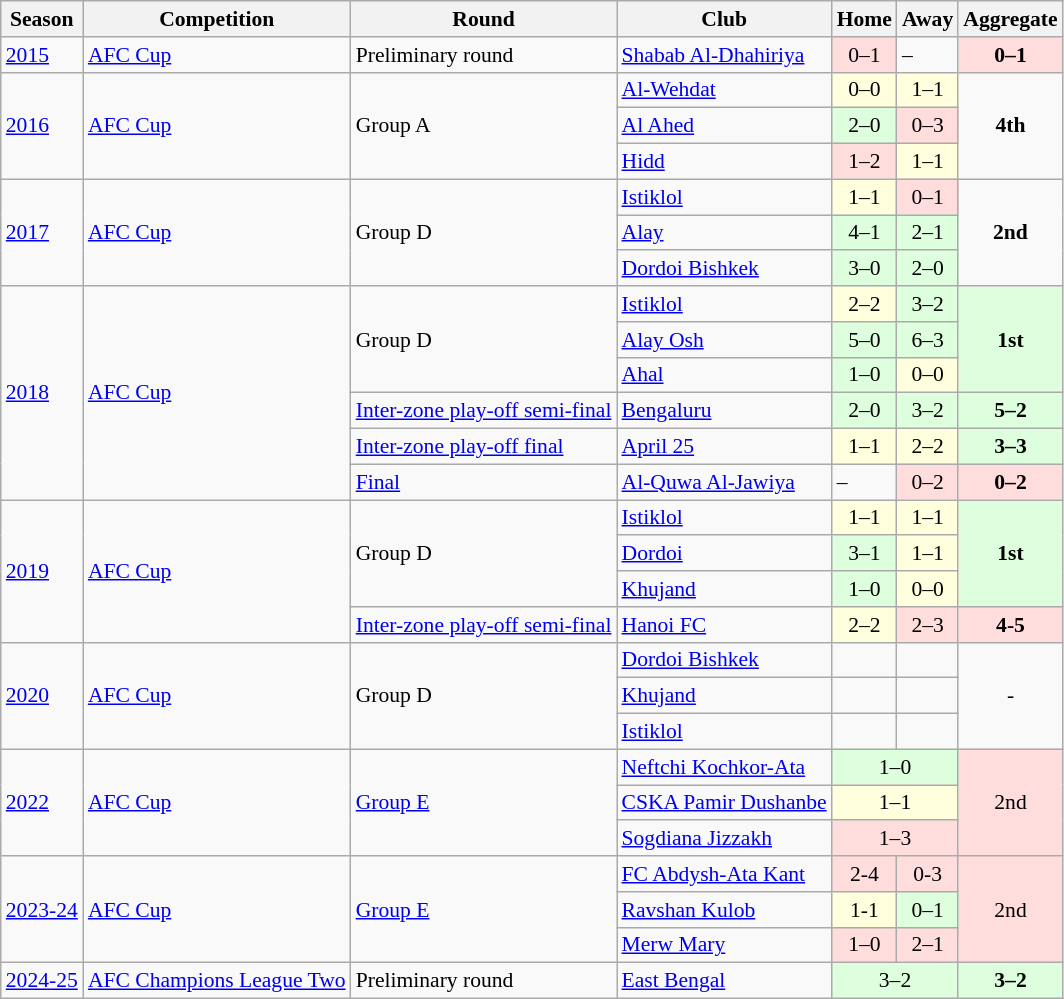<table class="wikitable mw-collapsible mw-collapsed" align=center cellspacing="0" cellpadding="3" style="border:1px solid #AAAAAA;font-size:90%">
<tr>
<th>Season</th>
<th>Competition</th>
<th>Round</th>
<th>Club</th>
<th>Home</th>
<th>Away</th>
<th>Aggregate</th>
</tr>
<tr>
<td rowspan="1"><a href='#'>2015</a></td>
<td rowspan="1"><a href='#'>AFC Cup</a></td>
<td rowspan="1">Preliminary round</td>
<td> <a href='#'>Shabab Al-Dhahiriya</a></td>
<td bgcolor="#ffdddd" style="text-align:center;">0–1</td>
<td>–</td>
<td bgcolor="#ffdddd" style="text-align:center;"><strong>0–1</strong></td>
</tr>
<tr>
<td rowspan="3"><a href='#'>2016</a></td>
<td rowspan="3"><a href='#'>AFC Cup</a></td>
<td rowspan="3">Group A</td>
<td> <a href='#'>Al-Wehdat</a></td>
<td bgcolor="#ffffdd" style="text-align:center;">0–0</td>
<td bgcolor="#ffffdd" style="text-align:center;">1–1</td>
<td style="text-align:center;" rowspan=3><strong>4th</strong></td>
</tr>
<tr>
<td> <a href='#'>Al Ahed</a></td>
<td bgcolor="#ddffdd" style="text-align:center;">2–0</td>
<td bgcolor="#ffdddd" style="text-align:center;">0–3</td>
</tr>
<tr>
<td> <a href='#'>Hidd</a></td>
<td bgcolor="#ffdddd" style="text-align:center;">1–2</td>
<td bgcolor="#ffffdd" style="text-align:center;">1–1</td>
</tr>
<tr>
<td rowspan="3"><a href='#'>2017</a></td>
<td rowspan="3"><a href='#'>AFC Cup</a></td>
<td rowspan="3">Group D</td>
<td> <a href='#'>Istiklol</a></td>
<td bgcolor="#ffffdd" style="text-align:center;">1–1</td>
<td bgcolor="#ffdddd" style="text-align:center;">0–1</td>
<td style="text-align:center;" rowspan=3><strong>2nd</strong></td>
</tr>
<tr>
<td> <a href='#'>Alay</a></td>
<td bgcolor="#ddffdd" style="text-align:center;">4–1</td>
<td bgcolor="#ddffdd" style="text-align:center;">2–1</td>
</tr>
<tr>
<td> <a href='#'>Dordoi Bishkek</a></td>
<td bgcolor="#ddffdd" style="text-align:center;">3–0</td>
<td bgcolor="#ddffdd" style="text-align:center;">2–0</td>
</tr>
<tr>
<td rowspan="6"><a href='#'>2018</a></td>
<td rowspan="6"><a href='#'>AFC Cup</a></td>
<td rowspan="3">Group D</td>
<td> <a href='#'>Istiklol</a></td>
<td bgcolor="#ffffdd" style="text-align:center;">2–2</td>
<td bgcolor="#ddffdd" style="text-align:center;">3–2</td>
<td bgcolor="#ddffdd" rowspan=3 align="center"><strong>1st</strong></td>
</tr>
<tr>
<td> <a href='#'>Alay Osh</a></td>
<td bgcolor="#ddffdd" style="text-align:center;">5–0</td>
<td bgcolor="#ddffdd" style="text-align:center;">6–3</td>
</tr>
<tr>
<td> <a href='#'>Ahal</a></td>
<td bgcolor="#ddffdd" style="text-align:center;">1–0</td>
<td bgcolor="#ffffdd" style="text-align:center;">0–0</td>
</tr>
<tr>
<td rowspan="1"><a href='#'>Inter-zone play-off semi-final</a></td>
<td> <a href='#'>Bengaluru</a></td>
<td bgcolor="#ddffdd" style="text-align:center;">2–0</td>
<td bgcolor="#ddffdd" style="text-align:center;">3–2</td>
<td bgcolor="#ddffdd" style="text-align:center;"><strong>5–2</strong></td>
</tr>
<tr>
<td rowspan="1"><a href='#'>Inter-zone play-off final</a></td>
<td> <a href='#'>April 25</a></td>
<td bgcolor="#ffffdd" style="text-align:center;">1–1</td>
<td bgcolor="#ffffdd" style="text-align:center;">2–2</td>
<td bgcolor="#ddffdd" style="text-align:center;"><strong>3–3</strong></td>
</tr>
<tr>
<td rowspan="1"><a href='#'>Final</a></td>
<td> <a href='#'>Al-Quwa Al-Jawiya</a></td>
<td>–</td>
<td bgcolor="#ffdddd" style="text-align:center;">0–2</td>
<td bgcolor="#ffdddd" style="text-align:center;"><strong>0–2</strong></td>
</tr>
<tr>
<td rowspan="4"><a href='#'>2019</a></td>
<td rowspan="4"><a href='#'>AFC Cup</a></td>
<td rowspan="3">Group D</td>
<td> <a href='#'>Istiklol</a></td>
<td bgcolor="#ffffdd" style="text-align:center;">1–1</td>
<td bgcolor="#ffffdd" style="text-align:center;">1–1</td>
<td bgcolor="#ddffdd" rowspan=3 align="center"><strong>1st</strong></td>
</tr>
<tr>
<td> <a href='#'>Dordoi</a></td>
<td bgcolor="#ddffdd" style="text-align:center;">3–1</td>
<td bgcolor="#ffffdd" style="text-align:center;">1–1</td>
</tr>
<tr>
<td> <a href='#'>Khujand</a></td>
<td bgcolor="#ddffdd" style="text-align:center;">1–0</td>
<td bgcolor="#ffffdd" style="text-align:center;">0–0</td>
</tr>
<tr>
<td rowspan="1"><a href='#'>Inter-zone play-off semi-final</a></td>
<td> <a href='#'>Hanoi FC</a></td>
<td bgcolor="#ffffdd" style="text-align:center;">2–2</td>
<td bgcolor="#ffdddd" style="text-align:center;">2–3</td>
<td bgcolor="#ffdddd" style="text-align:center;"><strong>4-5</strong></td>
</tr>
<tr>
<td rowspan="3"><a href='#'>2020</a></td>
<td rowspan="3"><a href='#'>AFC Cup</a></td>
<td rowspan="3">Group D</td>
<td> <a href='#'>Dordoi Bishkek</a></td>
<td></td>
<td></td>
<td rowspan=3 style="text-align:center;">- </td>
</tr>
<tr>
<td> <a href='#'>Khujand</a></td>
<td></td>
<td></td>
</tr>
<tr>
<td> <a href='#'>Istiklol</a></td>
<td></td>
<td></td>
</tr>
<tr>
<td rowspan="3"><a href='#'>2022</a></td>
<td rowspan="3"><a href='#'>AFC Cup</a></td>
<td rowspan="3"><a href='#'>Group E</a></td>
<td> <a href='#'>Neftchi Kochkor-Ata</a></td>
<td colspan="2" bgcolor="#ddffdd" style="text-align:center;">1–0</td>
<td rowspan=3 bgcolor="#ffdddd" style="text-align:center;">2nd</td>
</tr>
<tr>
<td> <a href='#'>CSKA Pamir Dushanbe</a></td>
<td colspan="2" bgcolor="#ffffdd" style="text-align:center;">1–1</td>
</tr>
<tr>
<td> <a href='#'>Sogdiana Jizzakh</a></td>
<td colspan="2" bgcolor="#ffdddd" style="text-align:center;">1–3</td>
</tr>
<tr>
<td rowspan="3"><a href='#'>2023-24</a></td>
<td rowspan="3"><a href='#'>AFC Cup</a></td>
<td rowspan="3"><a href='#'>Group E</a></td>
<td> <a href='#'>FC Abdysh-Ata Kant</a></td>
<td bgcolor="#ffdddd" style="text-align:center;">2-4</td>
<td bgcolor="#ffdddd" style="text-align:center;">0-3</td>
<td rowspan=3 bgcolor="#ffdddd" style="text-align:center;">2nd</td>
</tr>
<tr>
<td> <a href='#'>Ravshan Kulob</a></td>
<td bgcolor="#ffffdd" style="text-align:center;">1-1</td>
<td bgcolor="#ddffdd" style="text-align:center;">0–1</td>
</tr>
<tr>
<td> <a href='#'>Merw Mary</a></td>
<td bgcolor="#ffdddd" style="text-align:center;">1–0</td>
<td bgcolor="#ffdddd" style="text-align:center;">2–1</td>
</tr>
<tr>
<td rowspan="1"><a href='#'>2024-25</a></td>
<td rowspan="1"><a href='#'>AFC Champions League Two</a></td>
<td rowspan="1">Preliminary round</td>
<td> <a href='#'>East Bengal</a></td>
<td bgcolor="#ddffdd" style="text-align:center;" colspan=2>3–2</td>
<td bgcolor="#ddffdd" style="text-align:center;"><strong>3–2</strong></td>
</tr>
</table>
